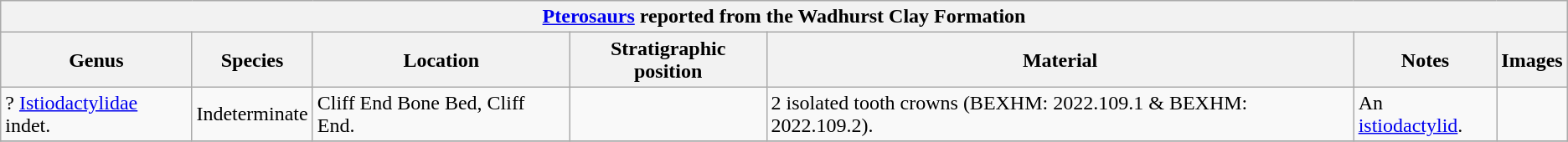<table class="wikitable" align="center">
<tr>
<th colspan="7" align="center"><strong><a href='#'>Pterosaurs</a> reported from the Wadhurst Clay Formation</strong></th>
</tr>
<tr>
<th>Genus</th>
<th>Species</th>
<th>Location</th>
<th><strong>Stratigraphic position</strong></th>
<th><strong>Material</strong></th>
<th>Notes</th>
<th>Images</th>
</tr>
<tr>
<td>? <a href='#'>Istiodactylidae</a> indet.</td>
<td>Indeterminate</td>
<td>Cliff End Bone Bed, Cliff End.</td>
<td></td>
<td>2 isolated tooth crowns (BEXHM: 2022.109.1  & BEXHM: 2022.109.2).</td>
<td>An <a href='#'>istiodactylid</a>.</td>
<td></td>
</tr>
<tr>
</tr>
</table>
